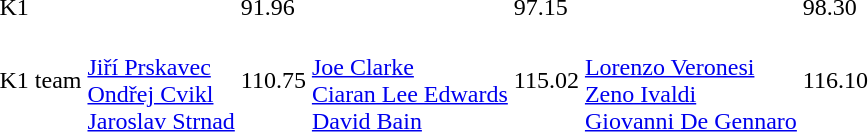<table>
<tr>
<td>K1</td>
<td></td>
<td>91.96</td>
<td></td>
<td>97.15</td>
<td></td>
<td>98.30</td>
</tr>
<tr>
<td>K1 team</td>
<td><br><a href='#'>Jiří Prskavec</a><br><a href='#'>Ondřej Cvikl</a><br><a href='#'>Jaroslav Strnad</a></td>
<td>110.75</td>
<td><br><a href='#'>Joe Clarke</a><br><a href='#'>Ciaran Lee Edwards</a><br><a href='#'>David Bain</a></td>
<td>115.02</td>
<td><br><a href='#'>Lorenzo Veronesi</a><br><a href='#'>Zeno Ivaldi</a><br><a href='#'>Giovanni De Gennaro</a></td>
<td>116.10</td>
</tr>
</table>
